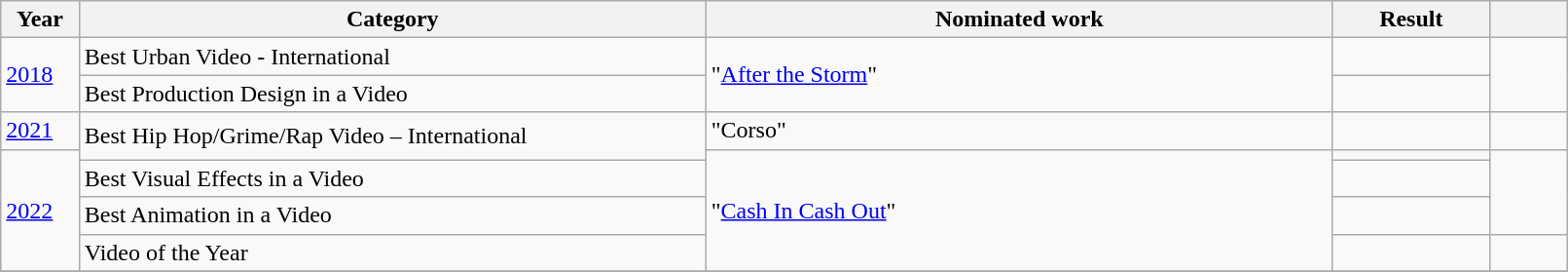<table class="wikitable" style="width:85%;">
<tr>
<th width=5%>Year</th>
<th style="width:40%;">Category</th>
<th style="width:40%;">Nominated work</th>
<th style="width:10%;">Result</th>
<th width=5%></th>
</tr>
<tr>
<td rowspan="2"><a href='#'>2018</a></td>
<td>Best Urban Video - International</td>
<td rowspan="2">"<a href='#'>After the Storm</a>" </td>
<td></td>
<td rowspan="2"></td>
</tr>
<tr>
<td>Best Production Design in a Video</td>
<td></td>
</tr>
<tr>
<td><a href='#'>2021</a></td>
<td rowspan="2">Best Hip Hop/Grime/Rap Video – International</td>
<td>"Corso"</td>
<td></td>
<td></td>
</tr>
<tr>
<td rowspan="4"><a href='#'>2022</a></td>
<td rowspan="4">"<a href='#'>Cash In Cash Out</a>" </td>
<td></td>
<td rowspan="3"></td>
</tr>
<tr>
<td>Best Visual Effects in a Video</td>
<td></td>
</tr>
<tr>
<td>Best Animation in a Video</td>
<td></td>
</tr>
<tr>
<td>Video of the Year</td>
<td></td>
<td></td>
</tr>
<tr>
</tr>
</table>
